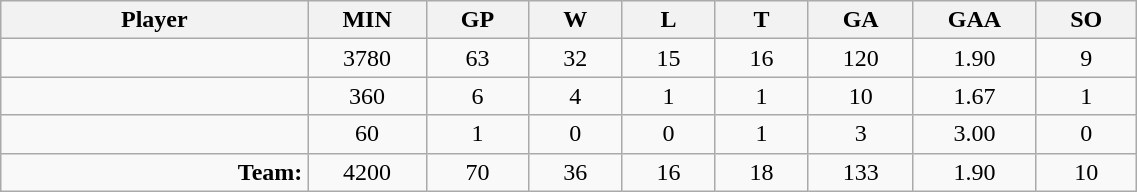<table class="wikitable sortable" width="60%">
<tr>
<th bgcolor="#DDDDFF" width="10%">Player</th>
<th width="3%" bgcolor="#DDDDFF" title="Minutes played">MIN</th>
<th width="3%" bgcolor="#DDDDFF" title="Games played in">GP</th>
<th width="3%" bgcolor="#DDDDFF" title="Wins">W</th>
<th width="3%" bgcolor="#DDDDFF"title="Losses">L</th>
<th width="3%" bgcolor="#DDDDFF" title="Ties">T</th>
<th width="3%" bgcolor="#DDDDFF" title="Goals against">GA</th>
<th width="3%" bgcolor="#DDDDFF" title="Goals against average">GAA</th>
<th width="3%" bgcolor="#DDDDFF"title="Shut-outs">SO</th>
</tr>
<tr align="center">
<td align="right"></td>
<td>3780</td>
<td>63</td>
<td>32</td>
<td>15</td>
<td>16</td>
<td>120</td>
<td>1.90</td>
<td>9</td>
</tr>
<tr align="center">
<td align="right"></td>
<td>360</td>
<td>6</td>
<td>4</td>
<td>1</td>
<td>1</td>
<td>10</td>
<td>1.67</td>
<td>1</td>
</tr>
<tr align="center">
<td align="right"></td>
<td>60</td>
<td>1</td>
<td>0</td>
<td>0</td>
<td>1</td>
<td>3</td>
<td>3.00</td>
<td>0</td>
</tr>
<tr align="center">
<td align="right"><strong>Team:</strong></td>
<td>4200</td>
<td>70</td>
<td>36</td>
<td>16</td>
<td>18</td>
<td>133</td>
<td>1.90</td>
<td>10</td>
</tr>
</table>
